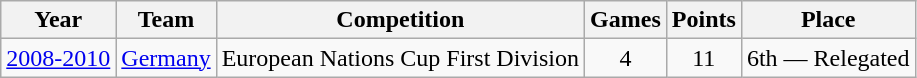<table class="wikitable">
<tr>
<th>Year</th>
<th>Team</th>
<th>Competition</th>
<th>Games</th>
<th>Points</th>
<th>Place</th>
</tr>
<tr align="center">
<td><a href='#'>2008-2010</a></td>
<td><a href='#'>Germany</a></td>
<td>European Nations Cup First Division</td>
<td>4</td>
<td>11</td>
<td>6th — Relegated</td>
</tr>
</table>
